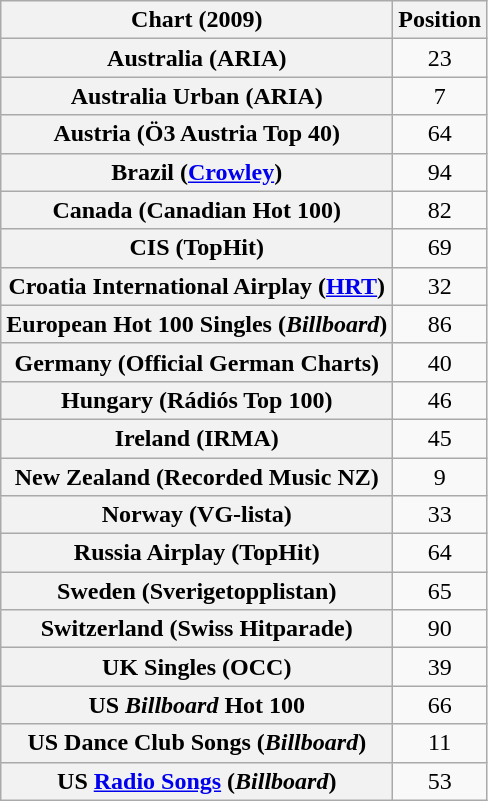<table class="wikitable sortable plainrowheaders" style="text-align:center">
<tr>
<th scope="col">Chart (2009)</th>
<th scope="col">Position</th>
</tr>
<tr>
<th scope="row">Australia (ARIA)</th>
<td style="text-align:center;">23</td>
</tr>
<tr>
<th scope="row">Australia Urban (ARIA)</th>
<td style="text-align:center;">7</td>
</tr>
<tr>
<th scope="row">Austria (Ö3 Austria Top 40)</th>
<td style="text-align:center;">64</td>
</tr>
<tr>
<th scope="row">Brazil (<a href='#'>Crowley</a>)</th>
<td style="text-align:center;">94</td>
</tr>
<tr>
<th scope="row">Canada (Canadian Hot 100)</th>
<td style="text-align:center;">82</td>
</tr>
<tr>
<th scope="row">CIS (TopHit)</th>
<td style="text-align:center;">69</td>
</tr>
<tr>
<th scope="row">Croatia International Airplay (<a href='#'>HRT</a>)</th>
<td>32</td>
</tr>
<tr>
<th scope="row">European Hot 100 Singles (<em>Billboard</em>)</th>
<td style="text-align:center;">86</td>
</tr>
<tr>
<th scope="row">Germany (Official German Charts)</th>
<td style="text-align:center;">40</td>
</tr>
<tr>
<th scope="row">Hungary (Rádiós Top 100)</th>
<td align="center">46</td>
</tr>
<tr>
<th scope="row">Ireland (IRMA)</th>
<td style="text-align:center;">45</td>
</tr>
<tr>
<th scope="row">New Zealand (Recorded Music NZ)</th>
<td style="text-align:center;">9</td>
</tr>
<tr>
<th scope="row">Norway (VG-lista)</th>
<td style="text-align:center;">33</td>
</tr>
<tr>
<th scope="row">Russia Airplay (TopHit)</th>
<td style="text-align:center;">64</td>
</tr>
<tr>
<th scope="row">Sweden (Sverigetopplistan)</th>
<td style="text-align:center;">65</td>
</tr>
<tr>
<th scope="row">Switzerland (Swiss Hitparade)</th>
<td style="text-align:center;">90</td>
</tr>
<tr>
<th scope="row">UK Singles (OCC)</th>
<td style="text-align:center;">39</td>
</tr>
<tr>
<th scope="row">US <em>Billboard</em> Hot 100</th>
<td style="text-align:center;">66</td>
</tr>
<tr>
<th scope="row">US Dance Club Songs (<em>Billboard</em>)</th>
<td style="text-align:center;">11</td>
</tr>
<tr>
<th scope="row">US <a href='#'>Radio Songs</a> (<em>Billboard</em>)</th>
<td style="text-align:center;">53</td>
</tr>
</table>
